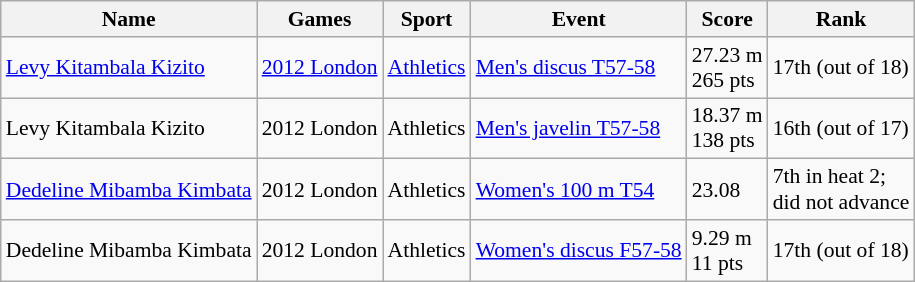<table class="wikitable sortable" style="font-size:90%">
<tr>
<th>Name</th>
<th>Games</th>
<th>Sport</th>
<th>Event</th>
<th>Score</th>
<th>Rank</th>
</tr>
<tr>
<td><a href='#'>Levy Kitambala Kizito</a></td>
<td><a href='#'>2012 London</a></td>
<td><a href='#'>Athletics</a></td>
<td><a href='#'>Men's discus T57-58</a></td>
<td>27.23 m<br>265 pts</td>
<td>17th (out of 18)</td>
</tr>
<tr>
<td>Levy Kitambala Kizito</td>
<td>2012 London</td>
<td>Athletics</td>
<td><a href='#'>Men's javelin T57-58</a></td>
<td>18.37 m<br>138 pts</td>
<td>16th (out of 17)</td>
</tr>
<tr>
<td><a href='#'>Dedeline Mibamba Kimbata</a></td>
<td>2012 London</td>
<td>Athletics</td>
<td><a href='#'>Women's 100 m T54</a></td>
<td>23.08</td>
<td>7th in heat 2;<br> did not advance</td>
</tr>
<tr>
<td>Dedeline Mibamba Kimbata</td>
<td>2012 London</td>
<td>Athletics</td>
<td><a href='#'>Women's discus F57-58</a></td>
<td>9.29 m<br>11 pts</td>
<td>17th (out of 18)</td>
</tr>
</table>
